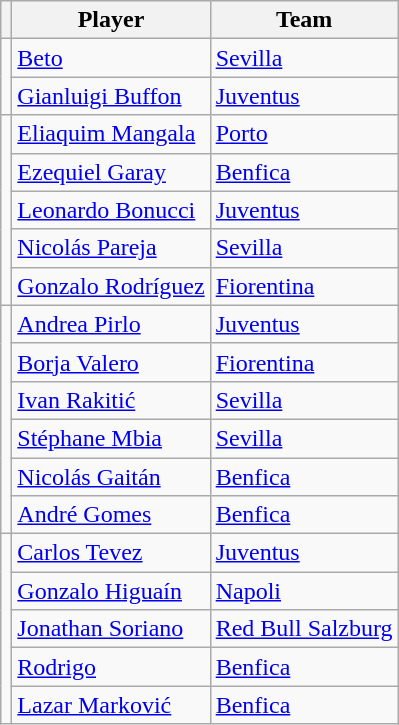<table class="wikitable" style="text-align:center">
<tr>
<th></th>
<th>Player</th>
<th>Team</th>
</tr>
<tr>
<td rowspan=2></td>
<td align=left> <a href='#'>Beto</a></td>
<td align=left> <a href='#'>Sevilla</a></td>
</tr>
<tr>
<td align=left> <a href='#'>Gianluigi Buffon</a></td>
<td align=left> <a href='#'>Juventus</a></td>
</tr>
<tr>
<td rowspan=5></td>
<td align=left> <a href='#'>Eliaquim Mangala</a></td>
<td align=left> <a href='#'>Porto</a></td>
</tr>
<tr>
<td align=left> <a href='#'>Ezequiel Garay</a></td>
<td align=left> <a href='#'>Benfica</a></td>
</tr>
<tr>
<td align=left> <a href='#'>Leonardo Bonucci</a></td>
<td align=left> <a href='#'>Juventus</a></td>
</tr>
<tr>
<td align=left> <a href='#'>Nicolás Pareja</a></td>
<td align=left> <a href='#'>Sevilla</a></td>
</tr>
<tr>
<td align=left> <a href='#'>Gonzalo Rodríguez</a></td>
<td align=left> <a href='#'>Fiorentina</a></td>
</tr>
<tr>
<td rowspan=6></td>
<td align=left> <a href='#'>Andrea Pirlo</a></td>
<td align=left> <a href='#'>Juventus</a></td>
</tr>
<tr>
<td align=left> <a href='#'>Borja Valero</a></td>
<td align=left> <a href='#'>Fiorentina</a></td>
</tr>
<tr>
<td align=left> <a href='#'>Ivan Rakitić</a></td>
<td align=left> <a href='#'>Sevilla</a></td>
</tr>
<tr>
<td align=left> <a href='#'>Stéphane Mbia</a></td>
<td align=left> <a href='#'>Sevilla</a></td>
</tr>
<tr>
<td align=left> <a href='#'>Nicolás Gaitán</a></td>
<td align=left> <a href='#'>Benfica</a></td>
</tr>
<tr>
<td align=left> <a href='#'>André Gomes</a></td>
<td align=left> <a href='#'>Benfica</a></td>
</tr>
<tr>
<td rowspan=5></td>
<td align=left> <a href='#'>Carlos Tevez</a></td>
<td align=left> <a href='#'>Juventus</a></td>
</tr>
<tr>
<td align=left> <a href='#'>Gonzalo Higuaín</a></td>
<td align=left> <a href='#'>Napoli</a></td>
</tr>
<tr>
<td align=left> <a href='#'>Jonathan Soriano</a></td>
<td align=left> <a href='#'>Red Bull Salzburg</a></td>
</tr>
<tr>
<td align=left> <a href='#'>Rodrigo</a></td>
<td align=left> <a href='#'>Benfica</a></td>
</tr>
<tr>
<td align=left> <a href='#'>Lazar Marković</a></td>
<td align=left> <a href='#'>Benfica</a></td>
</tr>
</table>
